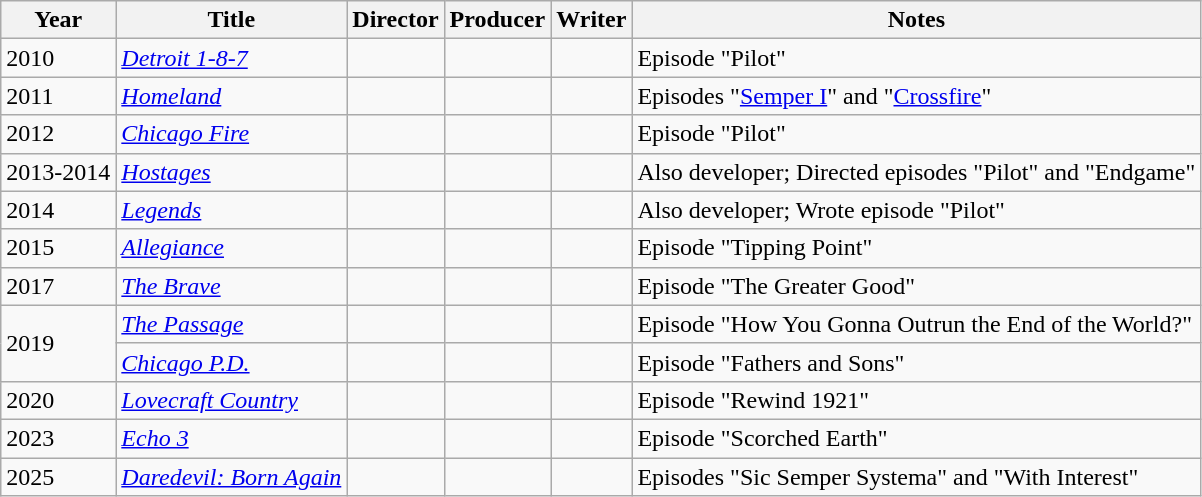<table class="wikitable">
<tr>
<th>Year</th>
<th>Title</th>
<th>Director</th>
<th>Producer</th>
<th>Writer</th>
<th>Notes</th>
</tr>
<tr>
<td>2010</td>
<td><em><a href='#'>Detroit 1-8-7</a></em></td>
<td></td>
<td></td>
<td></td>
<td>Episode "Pilot"</td>
</tr>
<tr>
<td>2011</td>
<td><em><a href='#'>Homeland</a></em></td>
<td></td>
<td></td>
<td></td>
<td>Episodes "<a href='#'>Semper I</a>" and "<a href='#'>Crossfire</a>"</td>
</tr>
<tr>
<td>2012</td>
<td><em><a href='#'>Chicago Fire</a></em></td>
<td></td>
<td></td>
<td></td>
<td>Episode "Pilot"</td>
</tr>
<tr>
<td>2013-2014</td>
<td><em><a href='#'>Hostages</a></em></td>
<td></td>
<td></td>
<td></td>
<td>Also developer; Directed episodes "Pilot" and "Endgame"</td>
</tr>
<tr>
<td>2014</td>
<td><em><a href='#'>Legends</a></em></td>
<td></td>
<td></td>
<td></td>
<td>Also developer; Wrote episode "Pilot"</td>
</tr>
<tr>
<td>2015</td>
<td><em><a href='#'>Allegiance</a></em></td>
<td></td>
<td></td>
<td></td>
<td>Episode "Tipping Point"</td>
</tr>
<tr>
<td>2017</td>
<td><em><a href='#'>The Brave</a></em></td>
<td></td>
<td></td>
<td></td>
<td>Episode "The Greater Good"</td>
</tr>
<tr>
<td rowspan=2>2019</td>
<td><em><a href='#'>The Passage</a></em></td>
<td></td>
<td></td>
<td></td>
<td>Episode "How You Gonna Outrun the End of the World?"</td>
</tr>
<tr>
<td><em><a href='#'>Chicago P.D.</a></em></td>
<td></td>
<td></td>
<td></td>
<td>Episode "Fathers and Sons"</td>
</tr>
<tr>
<td>2020</td>
<td><em><a href='#'>Lovecraft Country</a></em></td>
<td></td>
<td></td>
<td></td>
<td>Episode "Rewind 1921"</td>
</tr>
<tr>
<td>2023</td>
<td><em><a href='#'>Echo 3</a></em></td>
<td></td>
<td></td>
<td></td>
<td>Episode "Scorched Earth"</td>
</tr>
<tr>
<td>2025</td>
<td><em><a href='#'>Daredevil: Born Again</a></em></td>
<td></td>
<td></td>
<td></td>
<td>Episodes "Sic Semper Systema" and "With Interest"</td>
</tr>
</table>
